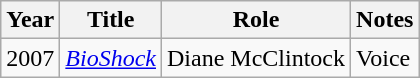<table class="wikitable">
<tr>
<th>Year</th>
<th>Title</th>
<th>Role</th>
<th class="unsortable">Notes</th>
</tr>
<tr>
<td>2007</td>
<td><em><a href='#'>BioShock</a></em></td>
<td>Diane McClintock</td>
<td>Voice</td>
</tr>
</table>
